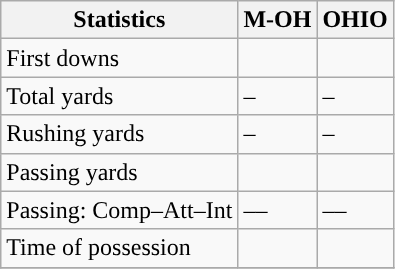<table class="wikitable" style="float:left">
<tr>
<th>Statistics</th>
<th>M-OH</th>
<th>OHIO</th>
</tr>
<tr>
<td>First downs</td>
<td></td>
<td></td>
</tr>
<tr>
<td>Total yards</td>
<td>–</td>
<td>–</td>
</tr>
<tr>
<td>Rushing yards</td>
<td>–</td>
<td>–</td>
</tr>
<tr>
<td>Passing yards</td>
<td></td>
<td></td>
</tr>
<tr>
<td>Passing: Comp–Att–Int</td>
<td>––</td>
<td>––</td>
</tr>
<tr>
<td>Time of possession</td>
<td></td>
<td></td>
</tr>
<tr>
</tr>
</table>
